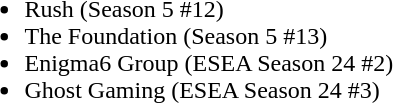<table cellspacing="20">
<tr>
<td valign="top" width="1000px"><br><ul><li>Rush (Season 5 #12)</li><li>The Foundation (Season 5 #13)</li><li>Enigma6 Group (ESEA Season 24 #2)</li><li>Ghost Gaming (ESEA Season 24 #3)</li></ul></td>
</tr>
<tr>
</tr>
</table>
